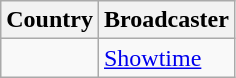<table class="wikitable">
<tr>
<th align=center>Country</th>
<th align=center>Broadcaster</th>
</tr>
<tr>
<td></td>
<td><a href='#'>Showtime</a></td>
</tr>
</table>
